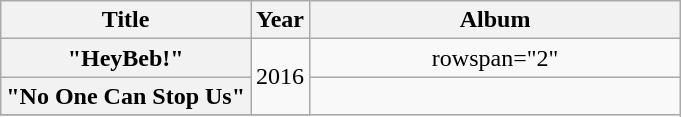<table class="wikitable plainrowheaders" style="text-align:center">
<tr>
<th scope="col">Title</th>
<th scope="col">Year</th>
<th scope="col" style="width:15em;">Album</th>
</tr>
<tr>
<th scope="row">"HeyBeb!"<br></th>
<td rowspan="2">2016</td>
<td>rowspan="2" </td>
</tr>
<tr>
<th scope="row">"No One Can Stop Us"<br></th>
</tr>
<tr>
</tr>
</table>
